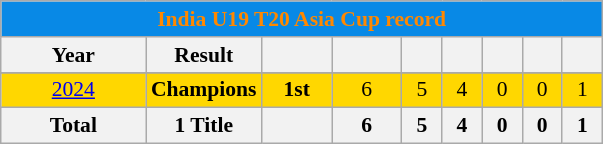<table class="wikitable" style="font-size:90%; text-align:center;">
<tr>
<th style="background:#0889e6; color:#FF8800; text-align:center;" colspan=9>India U19 T20 Asia Cup record</th>
</tr>
<tr>
<th width="90">Year</th>
<th>Result</th>
<th width="40"></th>
<th width="40"></th>
<th width="20"></th>
<th width="20"></th>
<th width="20"></th>
<th width="20"></th>
<th width="20"></th>
</tr>
<tr>
</tr>
<tr bgcolor=gold>
<td> <a href='#'>2024</a></td>
<td><strong>Champions</strong></td>
<td><strong>1st</strong></td>
<td>6</td>
<td>5</td>
<td>4</td>
<td>0</td>
<td>0</td>
<td>1</td>
</tr>
<tr>
<th>Total</th>
<th><strong>1 Title</strong></th>
<th></th>
<th>6</th>
<th>5</th>
<th>4</th>
<th>0</th>
<th>0</th>
<th>1</th>
</tr>
</table>
